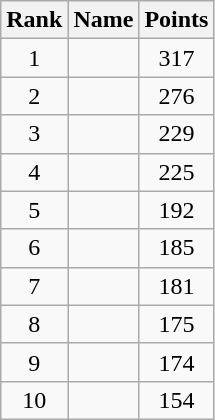<table class="wikitable">
<tr>
<th>Rank</th>
<th>Name</th>
<th>Points</th>
</tr>
<tr>
<td align=center>1</td>
<td></td>
<td align=center>317</td>
</tr>
<tr>
<td align=center>2</td>
<td></td>
<td align=center>276</td>
</tr>
<tr>
<td align=center>3</td>
<td></td>
<td align=center>229</td>
</tr>
<tr>
<td align=center>4</td>
<td></td>
<td align=center>225</td>
</tr>
<tr>
<td align=center>5</td>
<td></td>
<td align=center>192</td>
</tr>
<tr>
<td align=center>6</td>
<td></td>
<td align=center>185</td>
</tr>
<tr>
<td align=center>7</td>
<td></td>
<td align=center>181</td>
</tr>
<tr>
<td align=center>8</td>
<td></td>
<td align=center>175</td>
</tr>
<tr>
<td align=center>9</td>
<td></td>
<td align=center>174</td>
</tr>
<tr>
<td align=center>10</td>
<td></td>
<td align=center>154</td>
</tr>
</table>
